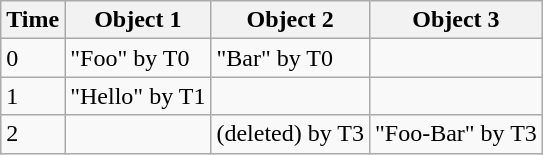<table class="wikitable">
<tr>
<th>Time</th>
<th>Object 1</th>
<th>Object 2</th>
<th>Object 3</th>
</tr>
<tr>
<td>0</td>
<td>"Foo" by T0</td>
<td>"Bar" by T0</td>
<td></td>
</tr>
<tr>
<td>1</td>
<td>"Hello" by T1</td>
<td></td>
<td></td>
</tr>
<tr>
<td>2</td>
<td></td>
<td>(deleted) by T3</td>
<td>"Foo-Bar" by T3</td>
</tr>
</table>
